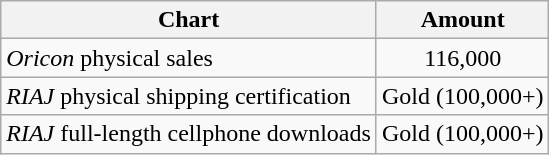<table class="wikitable">
<tr>
<th>Chart</th>
<th>Amount</th>
</tr>
<tr>
<td><em>Oricon</em> physical sales</td>
<td align="center">116,000</td>
</tr>
<tr>
<td><em>RIAJ</em> physical shipping certification</td>
<td align="center">Gold (100,000+)</td>
</tr>
<tr>
<td><em>RIAJ</em> full-length cellphone downloads</td>
<td align="center">Gold (100,000+)</td>
</tr>
</table>
